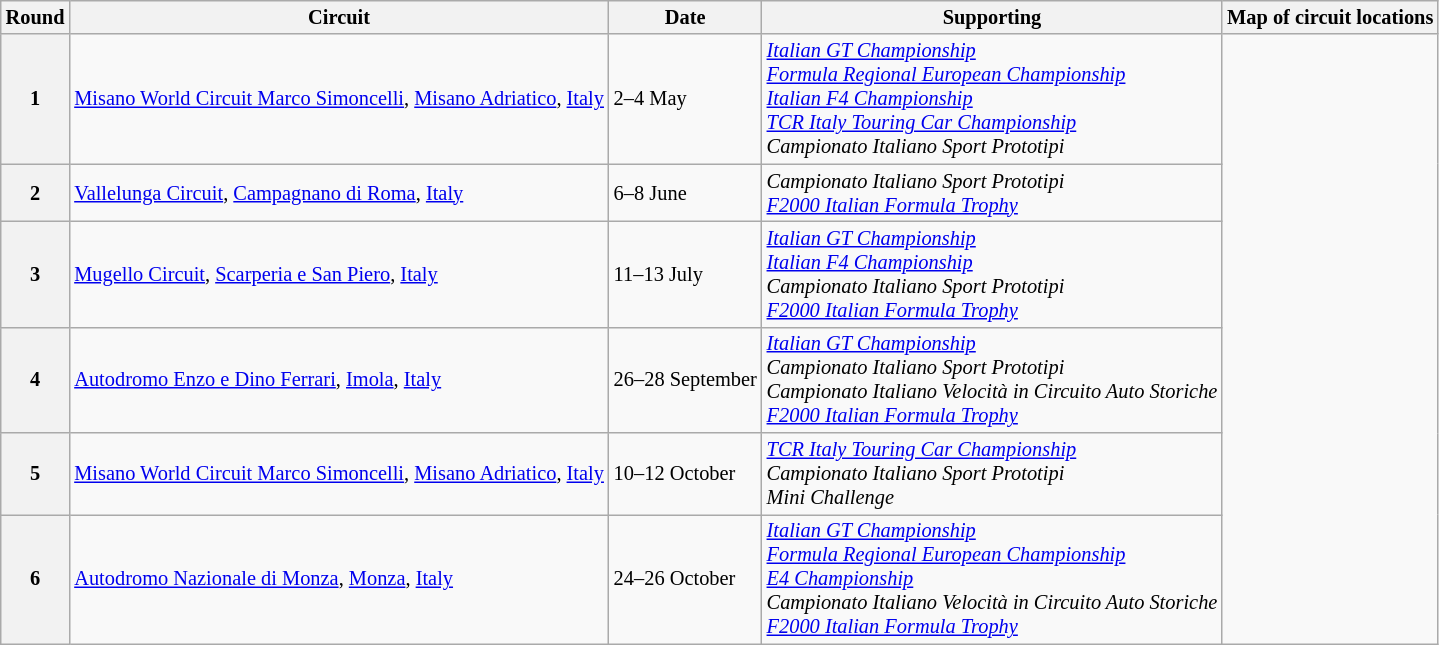<table class="wikitable" style="font-size: 85%;">
<tr>
<th>Round</th>
<th>Circuit</th>
<th>Date</th>
<th>Supporting</th>
<th>Map of circuit locations</th>
</tr>
<tr>
<th>1</th>
<td> <a href='#'>Misano World Circuit Marco Simoncelli</a>, <a href='#'>Misano Adriatico</a>, <a href='#'>Italy</a></td>
<td>2–4 May</td>
<td nowrap><a href='#'><em>Italian GT Championship</em></a><br><a href='#'><em>Formula Regional European Championship</em></a><br><a href='#'><em>Italian F4 Championship</em></a><br><a href='#'><em>TCR Italy Touring Car Championship</em></a><br><em>Campionato Italiano Sport Prototipi</em></td>
<td rowspan="6"></td>
</tr>
<tr>
<th>2</th>
<td> <a href='#'>Vallelunga Circuit</a>, <a href='#'>Campagnano di Roma</a>, <a href='#'>Italy</a></td>
<td>6–8 June</td>
<td><em>Campionato Italiano Sport Prototipi</em><br><a href='#'><em>F2000 Italian Formula Trophy</em></a></td>
</tr>
<tr>
<th>3</th>
<td> <a href='#'>Mugello Circuit</a>, <a href='#'>Scarperia e San Piero</a>, <a href='#'>Italy</a></td>
<td>11–13 July</td>
<td><a href='#'><em>Italian GT Championship</em></a><br><a href='#'><em>Italian F4 Championship</em></a><br><em>Campionato Italiano Sport Prototipi</em><br><a href='#'><em>F2000 Italian Formula Trophy</em></a></td>
</tr>
<tr>
<th>4</th>
<td> <a href='#'>Autodromo Enzo e Dino Ferrari</a>, <a href='#'>Imola</a>, <a href='#'>Italy</a></td>
<td>26–28 September</td>
<td><a href='#'><em>Italian GT Championship</em></a><br><em>Campionato Italiano Sport Prototipi</em><br><em>Campionato Italiano Velocità in Circuito Auto Storiche</em><br><a href='#'><em>F2000 Italian Formula Trophy</em></a></td>
</tr>
<tr>
<th>5</th>
<td nowrap> <a href='#'>Misano World Circuit Marco Simoncelli</a>, <a href='#'>Misano Adriatico</a>, <a href='#'>Italy</a></td>
<td>10–12 October</td>
<td><a href='#'><em>TCR Italy Touring Car Championship</em></a><br><em>Campionato Italiano Sport Prototipi</em><br><em>Mini Challenge</em></td>
</tr>
<tr>
<th>6</th>
<td> <a href='#'>Autodromo Nazionale di Monza</a>, <a href='#'>Monza</a>, <a href='#'>Italy</a></td>
<td>24–26 October</td>
<td><a href='#'><em>Italian GT Championship</em></a><br><a href='#'><em>Formula Regional European Championship</em></a><br><a href='#'><em>E4 Championship</em></a><br><em>Campionato Italiano Velocità in Circuito Auto Storiche</em><br><a href='#'><em>F2000 Italian Formula Trophy</em></a></td>
</tr>
</table>
